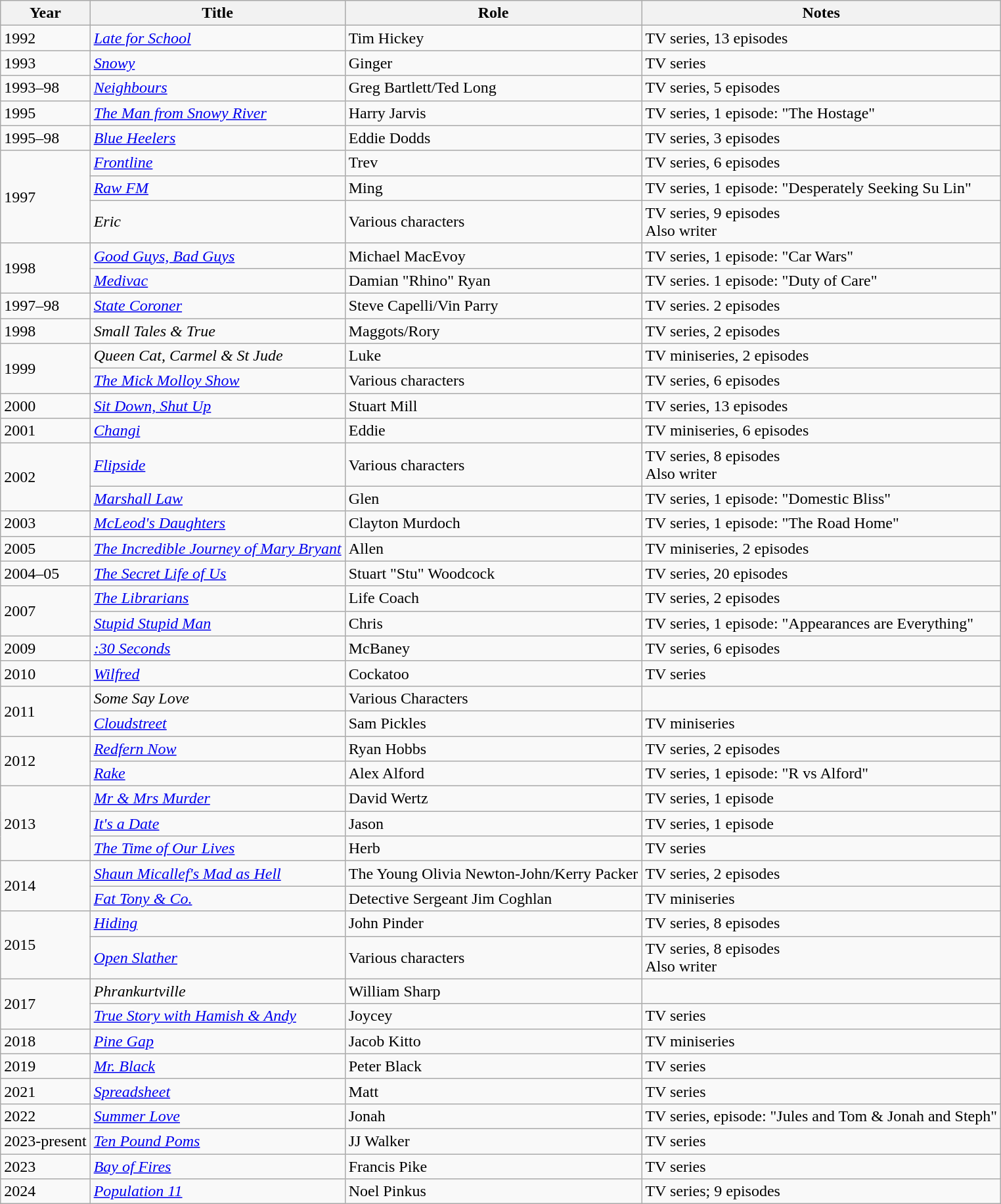<table class="wikitable sortable">
<tr>
<th>Year</th>
<th>Title</th>
<th>Role</th>
<th>Notes</th>
</tr>
<tr>
<td>1992</td>
<td><em><a href='#'>Late for School</a></em></td>
<td>Tim Hickey</td>
<td>TV series, 13 episodes</td>
</tr>
<tr>
<td>1993</td>
<td><em><a href='#'>Snowy</a></em></td>
<td>Ginger</td>
<td>TV series</td>
</tr>
<tr>
<td>1993–98</td>
<td><em><a href='#'>Neighbours</a></em></td>
<td>Greg Bartlett/Ted Long</td>
<td>TV series, 5 episodes</td>
</tr>
<tr>
<td>1995</td>
<td><em><a href='#'>The Man from Snowy River</a></em></td>
<td>Harry Jarvis</td>
<td>TV series, 1 episode: "The Hostage"</td>
</tr>
<tr>
<td>1995–98</td>
<td><em><a href='#'>Blue Heelers</a></em></td>
<td>Eddie Dodds</td>
<td>TV series, 3 episodes</td>
</tr>
<tr>
<td rowspan="3">1997</td>
<td><em><a href='#'>Frontline</a></em></td>
<td>Trev</td>
<td>TV series, 6 episodes</td>
</tr>
<tr>
<td><em><a href='#'>Raw FM</a></em></td>
<td>Ming</td>
<td>TV series, 1 episode: "Desperately Seeking Su Lin"</td>
</tr>
<tr>
<td><em>Eric</em></td>
<td>Various characters</td>
<td>TV series, 9 episodes<br>Also writer</td>
</tr>
<tr>
<td rowspan="2">1998</td>
<td><em><a href='#'>Good Guys, Bad Guys</a></em></td>
<td>Michael MacEvoy</td>
<td>TV series, 1 episode: "Car Wars"</td>
</tr>
<tr>
<td><em><a href='#'>Medivac</a></em></td>
<td>Damian "Rhino" Ryan</td>
<td>TV series. 1 episode: "Duty of Care"</td>
</tr>
<tr>
<td>1997–98</td>
<td><em><a href='#'>State Coroner</a></em></td>
<td>Steve Capelli/Vin Parry</td>
<td>TV series. 2 episodes</td>
</tr>
<tr>
<td>1998</td>
<td><em>Small Tales & True</em></td>
<td>Maggots/Rory</td>
<td>TV series, 2 episodes</td>
</tr>
<tr>
<td rowspan="2">1999</td>
<td><em>Queen Cat, Carmel & St Jude</em></td>
<td>Luke</td>
<td>TV miniseries, 2 episodes</td>
</tr>
<tr>
<td><em><a href='#'>The Mick Molloy Show</a></em></td>
<td>Various characters</td>
<td>TV series, 6 episodes</td>
</tr>
<tr>
<td>2000</td>
<td><em><a href='#'>Sit Down, Shut Up</a></em></td>
<td>Stuart Mill</td>
<td>TV series, 13 episodes</td>
</tr>
<tr>
<td>2001</td>
<td><em><a href='#'>Changi</a></em></td>
<td>Eddie</td>
<td>TV miniseries, 6 episodes</td>
</tr>
<tr>
<td rowspan="2">2002</td>
<td><em><a href='#'>Flipside</a></em></td>
<td>Various characters</td>
<td>TV series, 8 episodes<br>Also writer</td>
</tr>
<tr>
<td><em><a href='#'>Marshall Law</a></em></td>
<td>Glen</td>
<td>TV series, 1 episode: "Domestic Bliss"</td>
</tr>
<tr>
<td>2003</td>
<td><em><a href='#'>McLeod's Daughters</a></em></td>
<td>Clayton Murdoch</td>
<td>TV series, 1 episode: "The Road Home"</td>
</tr>
<tr>
<td>2005</td>
<td><em><a href='#'>The Incredible Journey of Mary Bryant</a></em></td>
<td>Allen</td>
<td>TV miniseries, 2 episodes</td>
</tr>
<tr>
<td>2004–05</td>
<td><em><a href='#'>The Secret Life of Us</a></em></td>
<td>Stuart "Stu" Woodcock</td>
<td>TV series, 20 episodes</td>
</tr>
<tr>
<td rowspan="2">2007</td>
<td><em><a href='#'>The Librarians</a></em></td>
<td>Life Coach</td>
<td>TV series, 2 episodes</td>
</tr>
<tr>
<td><em><a href='#'>Stupid Stupid Man</a></em></td>
<td>Chris</td>
<td>TV series, 1 episode: "Appearances are Everything"</td>
</tr>
<tr>
<td>2009</td>
<td><em><a href='#'>:30 Seconds</a></em></td>
<td>McBaney</td>
<td>TV series, 6 episodes</td>
</tr>
<tr>
<td>2010</td>
<td><em><a href='#'>Wilfred</a></em></td>
<td>Cockatoo</td>
<td>TV series</td>
</tr>
<tr>
<td rowspan="2">2011</td>
<td><em>Some Say Love</em></td>
<td>Various Characters</td>
<td></td>
</tr>
<tr>
<td><em><a href='#'>Cloudstreet</a></em></td>
<td>Sam Pickles</td>
<td>TV miniseries</td>
</tr>
<tr>
<td rowspan="2">2012</td>
<td><em><a href='#'>Redfern Now</a></em></td>
<td>Ryan Hobbs</td>
<td>TV series, 2 episodes</td>
</tr>
<tr>
<td><em><a href='#'>Rake</a></em></td>
<td>Alex Alford</td>
<td>TV series, 1 episode: "R vs Alford"</td>
</tr>
<tr>
<td rowspan="3">2013</td>
<td><em><a href='#'>Mr & Mrs Murder</a></em></td>
<td>David Wertz</td>
<td>TV series, 1 episode</td>
</tr>
<tr>
<td><em><a href='#'>It's a Date</a></em></td>
<td>Jason</td>
<td>TV series, 1 episode</td>
</tr>
<tr>
<td><em><a href='#'>The Time of Our Lives</a></em></td>
<td>Herb</td>
<td>TV series</td>
</tr>
<tr>
<td rowspan="2">2014</td>
<td><em><a href='#'>Shaun Micallef's Mad as Hell</a></em></td>
<td>The Young Olivia Newton-John/Kerry Packer</td>
<td>TV series, 2 episodes</td>
</tr>
<tr>
<td><em><a href='#'>Fat Tony & Co.</a></em></td>
<td>Detective Sergeant Jim Coghlan</td>
<td>TV miniseries</td>
</tr>
<tr>
<td rowspan="2">2015</td>
<td><em><a href='#'>Hiding</a></em></td>
<td>John Pinder</td>
<td>TV series, 8 episodes</td>
</tr>
<tr>
<td><em><a href='#'>Open Slather</a></em></td>
<td>Various characters</td>
<td>TV series, 8 episodes<br>Also writer</td>
</tr>
<tr>
<td rowspan="2">2017</td>
<td><em>Phrankurtville</em></td>
<td>William Sharp</td>
<td></td>
</tr>
<tr>
<td><em><a href='#'>True Story with Hamish & Andy</a></em></td>
<td>Joycey</td>
<td>TV series</td>
</tr>
<tr>
<td>2018</td>
<td><em><a href='#'>Pine Gap</a></em></td>
<td>Jacob Kitto</td>
<td>TV miniseries</td>
</tr>
<tr>
<td>2019</td>
<td><em><a href='#'>Mr. Black</a></em></td>
<td>Peter Black</td>
<td>TV series</td>
</tr>
<tr>
<td>2021</td>
<td><em><a href='#'>Spreadsheet</a></em></td>
<td>Matt</td>
<td>TV series</td>
</tr>
<tr>
<td>2022</td>
<td><em><a href='#'>Summer Love</a></em></td>
<td>Jonah</td>
<td>TV series, episode: "Jules and Tom & Jonah and Steph"</td>
</tr>
<tr>
<td>2023-present</td>
<td><em><a href='#'>Ten Pound Poms</a></em></td>
<td>JJ Walker</td>
<td>TV series</td>
</tr>
<tr>
<td>2023</td>
<td><em><a href='#'>Bay of Fires</a></em></td>
<td>Francis Pike</td>
<td>TV series</td>
</tr>
<tr>
<td>2024</td>
<td><em><a href='#'>Population 11</a></em></td>
<td>Noel Pinkus</td>
<td>TV series; 9 episodes</td>
</tr>
</table>
